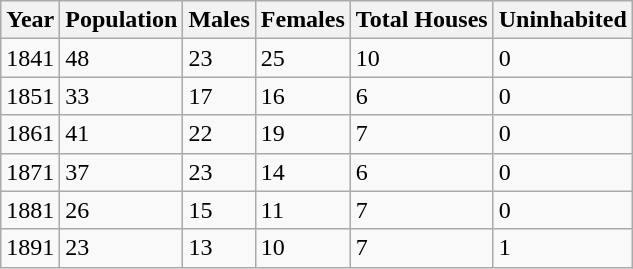<table class="wikitable">
<tr>
<th>Year</th>
<th>Population</th>
<th>Males</th>
<th>Females</th>
<th>Total Houses</th>
<th>Uninhabited</th>
</tr>
<tr>
<td>1841</td>
<td>48</td>
<td>23</td>
<td>25</td>
<td>10</td>
<td>0</td>
</tr>
<tr>
<td>1851</td>
<td>33</td>
<td>17</td>
<td>16</td>
<td>6</td>
<td>0</td>
</tr>
<tr>
<td>1861</td>
<td>41</td>
<td>22</td>
<td>19</td>
<td>7</td>
<td>0</td>
</tr>
<tr>
<td>1871</td>
<td>37</td>
<td>23</td>
<td>14</td>
<td>6</td>
<td>0</td>
</tr>
<tr>
<td>1881</td>
<td>26</td>
<td>15</td>
<td>11</td>
<td>7</td>
<td>0</td>
</tr>
<tr>
<td>1891</td>
<td>23</td>
<td>13</td>
<td>10</td>
<td>7</td>
<td>1</td>
</tr>
</table>
